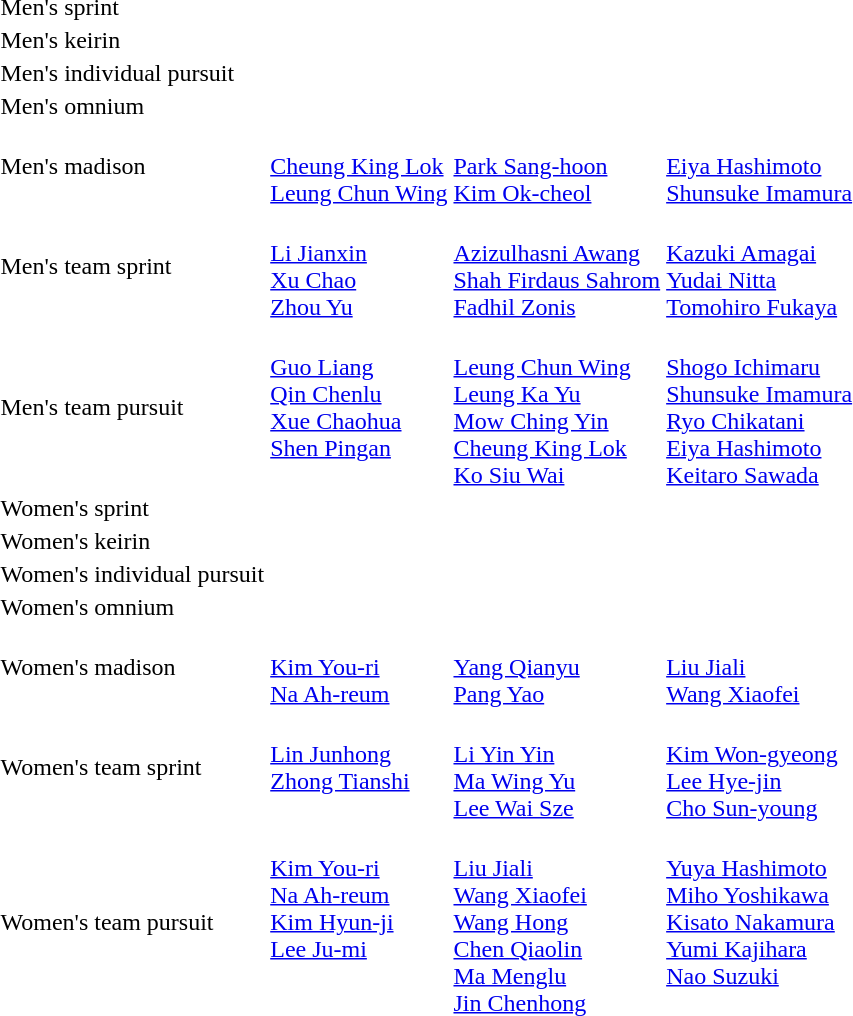<table>
<tr>
<td>Men's sprint<br></td>
<td></td>
<td></td>
<td></td>
</tr>
<tr>
<td>Men's keirin<br></td>
<td></td>
<td></td>
<td></td>
</tr>
<tr>
<td>Men's individual pursuit<br></td>
<td></td>
<td></td>
<td></td>
</tr>
<tr>
<td>Men's omnium<br></td>
<td></td>
<td></td>
<td></td>
</tr>
<tr>
<td>Men's madison<br></td>
<td><br><a href='#'>Cheung King Lok</a><br><a href='#'>Leung Chun Wing</a></td>
<td><br><a href='#'>Park Sang-hoon</a><br><a href='#'>Kim Ok-cheol</a></td>
<td><br><a href='#'>Eiya Hashimoto</a><br><a href='#'>Shunsuke Imamura</a></td>
</tr>
<tr>
<td>Men's team sprint<br></td>
<td><br><a href='#'>Li Jianxin</a><br><a href='#'>Xu Chao</a><br><a href='#'>Zhou Yu</a></td>
<td><br><a href='#'>Azizulhasni Awang</a><br><a href='#'>Shah Firdaus Sahrom</a><br><a href='#'>Fadhil Zonis</a></td>
<td><br><a href='#'>Kazuki Amagai</a><br><a href='#'>Yudai Nitta</a><br><a href='#'>Tomohiro Fukaya</a></td>
</tr>
<tr>
<td>Men's team pursuit<br></td>
<td valign=top><br><a href='#'>Guo Liang</a><br><a href='#'>Qin Chenlu</a><br><a href='#'>Xue Chaohua</a><br><a href='#'>Shen Pingan</a></td>
<td><br><a href='#'>Leung Chun Wing</a><br><a href='#'>Leung Ka Yu</a><br><a href='#'>Mow Ching Yin</a><br><a href='#'>Cheung King Lok</a><br><a href='#'>Ko Siu Wai</a></td>
<td><br><a href='#'>Shogo Ichimaru</a><br><a href='#'>Shunsuke Imamura</a><br><a href='#'>Ryo Chikatani</a><br><a href='#'>Eiya Hashimoto</a><br><a href='#'>Keitaro Sawada</a></td>
</tr>
<tr>
<td>Women's sprint<br></td>
<td></td>
<td></td>
<td></td>
</tr>
<tr>
<td>Women's keirin<br></td>
<td></td>
<td></td>
<td></td>
</tr>
<tr>
<td>Women's individual pursuit<br></td>
<td></td>
<td></td>
<td></td>
</tr>
<tr>
<td>Women's omnium<br></td>
<td></td>
<td></td>
<td></td>
</tr>
<tr>
<td>Women's madison<br></td>
<td><br><a href='#'>Kim You-ri</a><br><a href='#'>Na Ah-reum</a></td>
<td><br><a href='#'>Yang Qianyu</a><br><a href='#'>Pang Yao</a></td>
<td><br><a href='#'>Liu Jiali</a><br><a href='#'>Wang Xiaofei</a></td>
</tr>
<tr>
<td>Women's team sprint<br></td>
<td valign=top><br><a href='#'>Lin Junhong</a><br><a href='#'>Zhong Tianshi</a></td>
<td><br><a href='#'>Li Yin Yin</a><br><a href='#'>Ma Wing Yu</a><br><a href='#'>Lee Wai Sze</a></td>
<td><br><a href='#'>Kim Won-gyeong</a><br><a href='#'>Lee Hye-jin</a><br><a href='#'>Cho Sun-young</a></td>
</tr>
<tr>
<td>Women's team pursuit<br></td>
<td valign=top><br><a href='#'>Kim You-ri</a><br><a href='#'>Na Ah-reum</a><br><a href='#'>Kim Hyun-ji</a><br><a href='#'>Lee Ju-mi</a></td>
<td><br><a href='#'>Liu Jiali</a><br><a href='#'>Wang Xiaofei</a><br><a href='#'>Wang Hong</a><br><a href='#'>Chen Qiaolin</a><br><a href='#'>Ma Menglu</a><br><a href='#'>Jin Chenhong</a></td>
<td valign=top><br><a href='#'>Yuya Hashimoto</a><br><a href='#'>Miho Yoshikawa</a><br><a href='#'>Kisato Nakamura</a><br><a href='#'>Yumi Kajihara</a><br><a href='#'>Nao Suzuki</a></td>
</tr>
</table>
